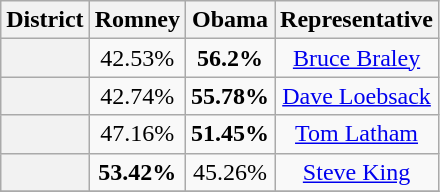<table class=wikitable>
<tr>
<th>District</th>
<th>Romney</th>
<th>Obama</th>
<th>Representative</th>
</tr>
<tr align=center>
<th></th>
<td>42.53%</td>
<td><strong>56.2%</strong></td>
<td><a href='#'>Bruce Braley</a></td>
</tr>
<tr align=center>
<th></th>
<td>42.74%</td>
<td><strong>55.78%</strong></td>
<td><a href='#'>Dave Loebsack</a></td>
</tr>
<tr align=center>
<th></th>
<td>47.16%</td>
<td><strong>51.45%</strong></td>
<td><a href='#'>Tom Latham</a></td>
</tr>
<tr align=center>
<th></th>
<td><strong>53.42%</strong></td>
<td>45.26%</td>
<td><a href='#'>Steve King</a></td>
</tr>
<tr align=center>
</tr>
</table>
